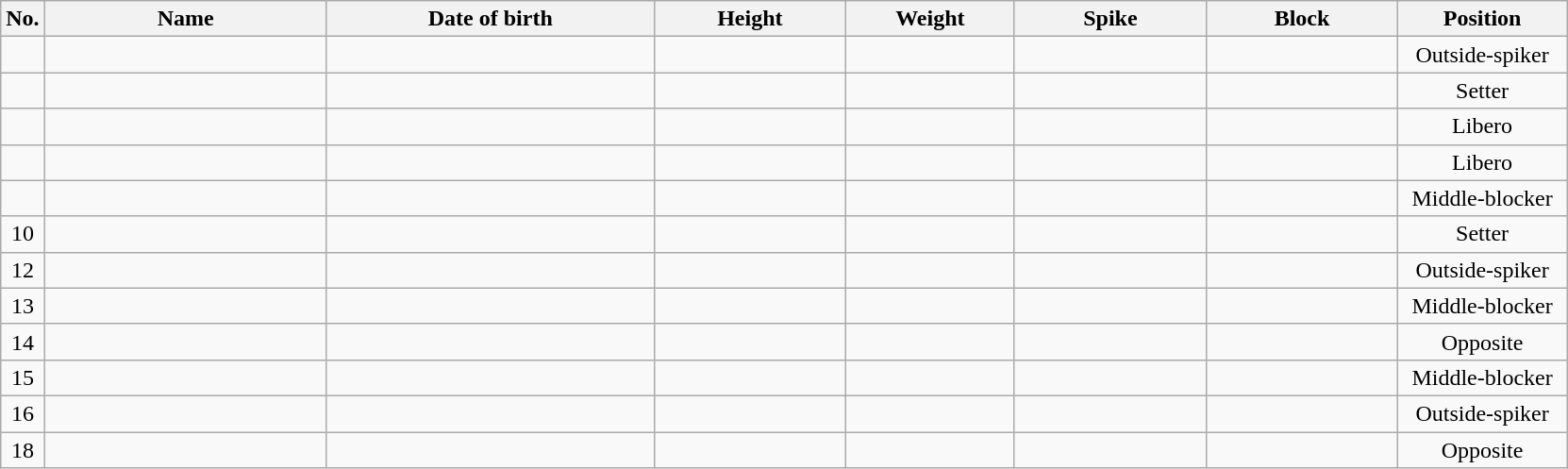<table class="wikitable sortable" style="font-size:100%; text-align:center;">
<tr>
<th>No.</th>
<th style="width:12em">Name</th>
<th style="width:14em">Date of birth</th>
<th style="width:8em">Height</th>
<th style="width:7em">Weight</th>
<th style="width:8em">Spike</th>
<th style="width:8em">Block</th>
<th style="width:7em">Position</th>
</tr>
<tr>
<td></td>
<td align=left> </td>
<td align=right></td>
<td></td>
<td></td>
<td></td>
<td></td>
<td>Outside-spiker</td>
</tr>
<tr>
<td></td>
<td align=left> </td>
<td align=right></td>
<td></td>
<td></td>
<td></td>
<td></td>
<td>Setter</td>
</tr>
<tr>
<td></td>
<td align=left> </td>
<td align=right></td>
<td></td>
<td></td>
<td></td>
<td></td>
<td>Libero</td>
</tr>
<tr>
<td></td>
<td align=left> </td>
<td align=right></td>
<td></td>
<td></td>
<td></td>
<td></td>
<td>Libero</td>
</tr>
<tr>
<td></td>
<td align=left> </td>
<td align=right></td>
<td></td>
<td></td>
<td></td>
<td></td>
<td>Middle-blocker</td>
</tr>
<tr>
<td>10</td>
<td align=left> </td>
<td align=right></td>
<td></td>
<td></td>
<td></td>
<td></td>
<td>Setter</td>
</tr>
<tr>
<td>12</td>
<td align=left> </td>
<td align=right></td>
<td></td>
<td></td>
<td></td>
<td></td>
<td>Outside-spiker</td>
</tr>
<tr>
<td>13</td>
<td align=left> </td>
<td align=right></td>
<td></td>
<td></td>
<td></td>
<td></td>
<td>Middle-blocker</td>
</tr>
<tr>
<td>14</td>
<td align=left> </td>
<td align=right></td>
<td></td>
<td></td>
<td></td>
<td></td>
<td>Opposite</td>
</tr>
<tr>
<td>15</td>
<td align=left> </td>
<td align=right></td>
<td></td>
<td></td>
<td></td>
<td></td>
<td>Middle-blocker</td>
</tr>
<tr>
<td>16</td>
<td align=left> </td>
<td align=right></td>
<td></td>
<td></td>
<td></td>
<td></td>
<td>Outside-spiker</td>
</tr>
<tr>
<td>18</td>
<td align=left> </td>
<td align=right></td>
<td></td>
<td></td>
<td></td>
<td></td>
<td>Opposite</td>
</tr>
</table>
